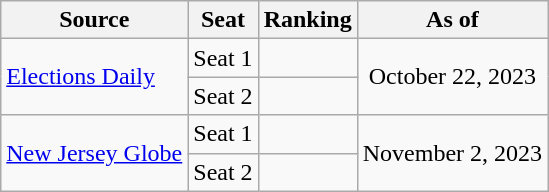<table class="wikitable" style="text-align:center">
<tr>
<th>Source</th>
<th>Seat</th>
<th>Ranking</th>
<th>As of</th>
</tr>
<tr>
<td align=left rowspan="2"><a href='#'>Elections Daily</a></td>
<td>Seat 1</td>
<td></td>
<td rowspan="2">October 22, 2023</td>
</tr>
<tr>
<td>Seat 2</td>
<td></td>
</tr>
<tr>
<td align=left rowspan="2"><a href='#'>New Jersey Globe</a></td>
<td>Seat 1</td>
<td></td>
<td rowspan="2">November 2, 2023</td>
</tr>
<tr>
<td>Seat 2</td>
<td></td>
</tr>
</table>
